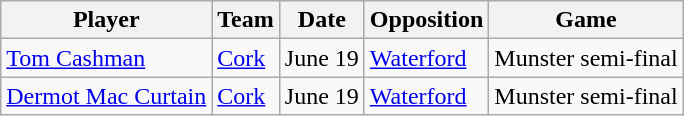<table class="wikitable">
<tr>
<th>Player</th>
<th>Team</th>
<th>Date</th>
<th>Opposition</th>
<th>Game</th>
</tr>
<tr>
<td><a href='#'>Tom Cashman</a></td>
<td><a href='#'>Cork</a></td>
<td>June 19</td>
<td><a href='#'>Waterford</a></td>
<td>Munster semi-final</td>
</tr>
<tr>
<td><a href='#'>Dermot Mac Curtain</a></td>
<td><a href='#'>Cork</a></td>
<td>June 19</td>
<td><a href='#'>Waterford</a></td>
<td>Munster semi-final</td>
</tr>
</table>
